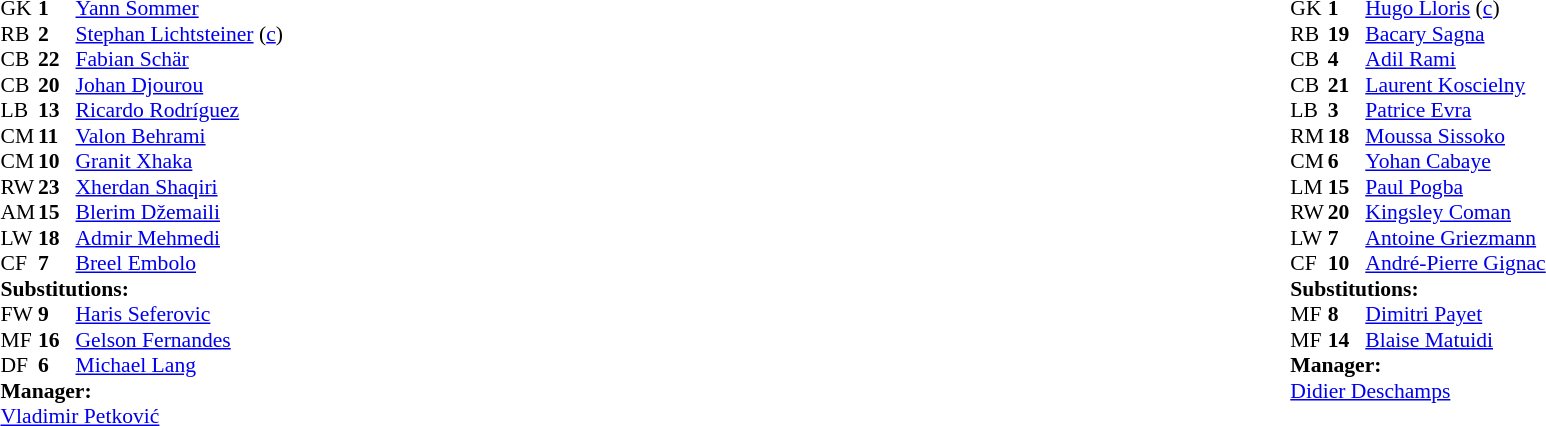<table style="width:100%;">
<tr>
<td style="vertical-align:top; width:40%;"><br><table style="font-size:90%" cellspacing="0" cellpadding="0">
<tr>
<th width="25"></th>
<th width="25"></th>
</tr>
<tr>
<td>GK</td>
<td><strong>1</strong></td>
<td><a href='#'>Yann Sommer</a></td>
</tr>
<tr>
<td>RB</td>
<td><strong>2</strong></td>
<td><a href='#'>Stephan Lichtsteiner</a> (<a href='#'>c</a>)</td>
</tr>
<tr>
<td>CB</td>
<td><strong>22</strong></td>
<td><a href='#'>Fabian Schär</a></td>
</tr>
<tr>
<td>CB</td>
<td><strong>20</strong></td>
<td><a href='#'>Johan Djourou</a></td>
</tr>
<tr>
<td>LB</td>
<td><strong>13</strong></td>
<td><a href='#'>Ricardo Rodríguez</a></td>
</tr>
<tr>
<td>CM</td>
<td><strong>11</strong></td>
<td><a href='#'>Valon Behrami</a></td>
</tr>
<tr>
<td>CM</td>
<td><strong>10</strong></td>
<td><a href='#'>Granit Xhaka</a></td>
</tr>
<tr>
<td>RW</td>
<td><strong>23</strong></td>
<td><a href='#'>Xherdan Shaqiri</a></td>
<td></td>
<td></td>
</tr>
<tr>
<td>AM</td>
<td><strong>15</strong></td>
<td><a href='#'>Blerim Džemaili</a></td>
</tr>
<tr>
<td>LW</td>
<td><strong>18</strong></td>
<td><a href='#'>Admir Mehmedi</a></td>
<td></td>
<td></td>
</tr>
<tr>
<td>CF</td>
<td><strong>7</strong></td>
<td><a href='#'>Breel Embolo</a></td>
<td></td>
<td></td>
</tr>
<tr>
<td colspan=3><strong>Substitutions:</strong></td>
</tr>
<tr>
<td>FW</td>
<td><strong>9</strong></td>
<td><a href='#'>Haris Seferovic</a></td>
<td></td>
<td></td>
</tr>
<tr>
<td>MF</td>
<td><strong>16</strong></td>
<td><a href='#'>Gelson Fernandes</a></td>
<td></td>
<td></td>
</tr>
<tr>
<td>DF</td>
<td><strong>6</strong></td>
<td><a href='#'>Michael Lang</a></td>
<td></td>
<td></td>
</tr>
<tr>
<td colspan=3><strong>Manager:</strong></td>
</tr>
<tr>
<td colspan=3><a href='#'>Vladimir Petković</a></td>
</tr>
</table>
</td>
<td valign="top"></td>
<td style="vertical-align:top; width:50%;"><br><table style="font-size:90%; margin:auto;" cellspacing="0" cellpadding="0">
<tr>
<th width=25></th>
<th width=25></th>
</tr>
<tr>
<td>GK</td>
<td><strong>1</strong></td>
<td><a href='#'>Hugo Lloris</a> (<a href='#'>c</a>)</td>
</tr>
<tr>
<td>RB</td>
<td><strong>19</strong></td>
<td><a href='#'>Bacary Sagna</a></td>
</tr>
<tr>
<td>CB</td>
<td><strong>4</strong></td>
<td><a href='#'>Adil Rami</a></td>
<td></td>
</tr>
<tr>
<td>CB</td>
<td><strong>21</strong></td>
<td><a href='#'>Laurent Koscielny</a></td>
<td></td>
</tr>
<tr>
<td>LB</td>
<td><strong>3</strong></td>
<td><a href='#'>Patrice Evra</a></td>
</tr>
<tr>
<td>RM</td>
<td><strong>18</strong></td>
<td><a href='#'>Moussa Sissoko</a></td>
</tr>
<tr>
<td>CM</td>
<td><strong>6</strong></td>
<td><a href='#'>Yohan Cabaye</a></td>
</tr>
<tr>
<td>LM</td>
<td><strong>15</strong></td>
<td><a href='#'>Paul Pogba</a></td>
</tr>
<tr>
<td>RW</td>
<td><strong>20</strong></td>
<td><a href='#'>Kingsley Coman</a></td>
<td></td>
<td></td>
</tr>
<tr>
<td>LW</td>
<td><strong>7</strong></td>
<td><a href='#'>Antoine Griezmann</a></td>
<td></td>
<td></td>
</tr>
<tr>
<td>CF</td>
<td><strong>10</strong></td>
<td><a href='#'>André-Pierre Gignac</a></td>
</tr>
<tr>
<td colspan=3><strong>Substitutions:</strong></td>
</tr>
<tr>
<td>MF</td>
<td><strong>8</strong></td>
<td><a href='#'>Dimitri Payet</a></td>
<td></td>
<td></td>
</tr>
<tr>
<td>MF</td>
<td><strong>14</strong></td>
<td><a href='#'>Blaise Matuidi</a></td>
<td></td>
<td></td>
</tr>
<tr>
<td colspan=3><strong>Manager:</strong></td>
</tr>
<tr>
<td colspan=3><a href='#'>Didier Deschamps</a></td>
</tr>
</table>
</td>
</tr>
</table>
